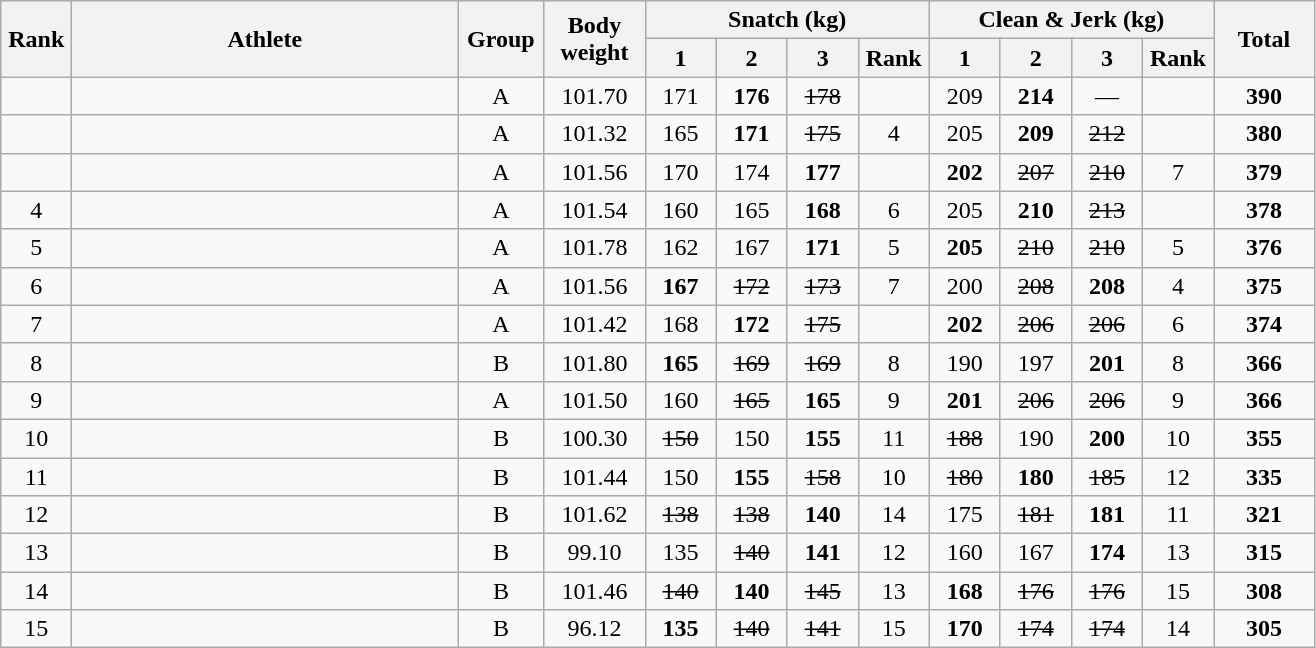<table class = "wikitable" style="text-align:center;">
<tr>
<th rowspan=2 width=40>Rank</th>
<th rowspan=2 width=250>Athlete</th>
<th rowspan=2 width=50>Group</th>
<th rowspan=2 width=60>Body weight</th>
<th colspan=4>Snatch (kg)</th>
<th colspan=4>Clean & Jerk (kg)</th>
<th rowspan=2 width=60>Total</th>
</tr>
<tr>
<th width=40>1</th>
<th width=40>2</th>
<th width=40>3</th>
<th width=40>Rank</th>
<th width=40>1</th>
<th width=40>2</th>
<th width=40>3</th>
<th width=40>Rank</th>
</tr>
<tr>
<td></td>
<td align=left></td>
<td>A</td>
<td>101.70</td>
<td>171</td>
<td><strong>176</strong></td>
<td><s>178</s></td>
<td></td>
<td>209</td>
<td><strong>214</strong></td>
<td>—</td>
<td></td>
<td><strong>390</strong></td>
</tr>
<tr>
<td></td>
<td align=left></td>
<td>A</td>
<td>101.32</td>
<td>165</td>
<td><strong>171</strong></td>
<td><s>175</s></td>
<td>4</td>
<td>205</td>
<td><strong>209</strong></td>
<td><s>212</s></td>
<td></td>
<td><strong>380</strong></td>
</tr>
<tr>
<td></td>
<td align=left></td>
<td>A</td>
<td>101.56</td>
<td>170</td>
<td>174</td>
<td><strong>177</strong></td>
<td></td>
<td><strong>202</strong></td>
<td><s>207</s></td>
<td><s>210</s></td>
<td>7</td>
<td><strong>379</strong></td>
</tr>
<tr>
<td>4</td>
<td align=left></td>
<td>A</td>
<td>101.54</td>
<td>160</td>
<td>165</td>
<td><strong>168</strong></td>
<td>6</td>
<td>205</td>
<td><strong>210</strong></td>
<td><s>213</s></td>
<td></td>
<td><strong>378</strong></td>
</tr>
<tr>
<td>5</td>
<td align=left></td>
<td>A</td>
<td>101.78</td>
<td>162</td>
<td>167</td>
<td><strong>171</strong></td>
<td>5</td>
<td><strong>205</strong></td>
<td><s>210</s></td>
<td><s>210</s></td>
<td>5</td>
<td><strong>376</strong></td>
</tr>
<tr>
<td>6</td>
<td align=left></td>
<td>A</td>
<td>101.56</td>
<td><strong>167</strong></td>
<td><s>172</s></td>
<td><s>173</s></td>
<td>7</td>
<td>200</td>
<td><s>208</s></td>
<td><strong>208</strong></td>
<td>4</td>
<td><strong>375</strong></td>
</tr>
<tr>
<td>7</td>
<td align=left></td>
<td>A</td>
<td>101.42</td>
<td>168</td>
<td><strong>172</strong></td>
<td><s>175</s></td>
<td></td>
<td><strong>202</strong></td>
<td><s>206</s></td>
<td><s>206</s></td>
<td>6</td>
<td><strong>374</strong></td>
</tr>
<tr>
<td>8</td>
<td align=left></td>
<td>B</td>
<td>101.80</td>
<td><strong>165</strong></td>
<td><s>169</s></td>
<td><s>169</s></td>
<td>8</td>
<td>190</td>
<td>197</td>
<td><strong>201</strong></td>
<td>8</td>
<td><strong>366</strong></td>
</tr>
<tr>
<td>9</td>
<td align=left></td>
<td>A</td>
<td>101.50</td>
<td>160</td>
<td><s>165</s></td>
<td><strong>165</strong></td>
<td>9</td>
<td><strong>201</strong></td>
<td><s>206</s></td>
<td><s>206</s></td>
<td>9</td>
<td><strong>366</strong></td>
</tr>
<tr>
<td>10</td>
<td align=left></td>
<td>B</td>
<td>100.30</td>
<td><s>150</s></td>
<td>150</td>
<td><strong>155</strong></td>
<td>11</td>
<td><s>188</s></td>
<td>190</td>
<td><strong>200</strong></td>
<td>10</td>
<td><strong>355</strong></td>
</tr>
<tr>
<td>11</td>
<td align=left></td>
<td>B</td>
<td>101.44</td>
<td>150</td>
<td><strong>155</strong></td>
<td><s>158</s></td>
<td>10</td>
<td><s>180</s></td>
<td><strong>180</strong></td>
<td><s>185</s></td>
<td>12</td>
<td><strong>335</strong></td>
</tr>
<tr>
<td>12</td>
<td align=left></td>
<td>B</td>
<td>101.62</td>
<td><s>138</s></td>
<td><s>138</s></td>
<td><strong>140</strong></td>
<td>14</td>
<td>175</td>
<td><s>181</s></td>
<td><strong>181</strong></td>
<td>11</td>
<td><strong>321</strong></td>
</tr>
<tr>
<td>13</td>
<td align=left></td>
<td>B</td>
<td>99.10</td>
<td>135</td>
<td><s>140</s></td>
<td><strong>141</strong></td>
<td>12</td>
<td>160</td>
<td>167</td>
<td><strong>174</strong></td>
<td>13</td>
<td><strong>315</strong></td>
</tr>
<tr>
<td>14</td>
<td align=left></td>
<td>B</td>
<td>101.46</td>
<td><s>140</s></td>
<td><strong>140</strong></td>
<td><s>145</s></td>
<td>13</td>
<td><strong>168</strong></td>
<td><s>176</s></td>
<td><s>176</s></td>
<td>15</td>
<td><strong>308</strong></td>
</tr>
<tr>
<td>15</td>
<td align=left></td>
<td>B</td>
<td>96.12</td>
<td><strong>135</strong></td>
<td><s>140</s></td>
<td><s>141</s></td>
<td>15</td>
<td><strong>170</strong></td>
<td><s>174</s></td>
<td><s>174</s></td>
<td>14</td>
<td><strong>305</strong></td>
</tr>
</table>
